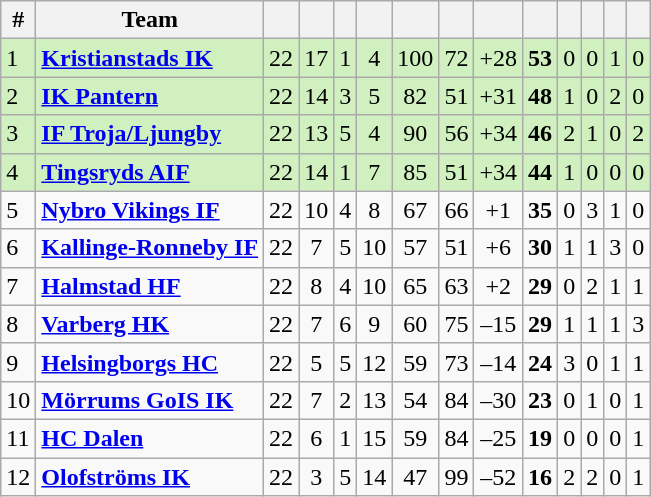<table class="wikitable sortable">
<tr>
<th>#</th>
<th>Team</th>
<th></th>
<th></th>
<th></th>
<th></th>
<th></th>
<th></th>
<th></th>
<th></th>
<th></th>
<th></th>
<th></th>
<th></th>
</tr>
<tr style="background: #D0F0C0;">
<td>1</td>
<td><strong><a href='#'>Kristianstads IK</a></strong></td>
<td style="text-align: center;">22</td>
<td style="text-align: center;">17</td>
<td style="text-align: center;">1</td>
<td style="text-align: center;">4</td>
<td style="text-align: center;">100</td>
<td style="text-align: center;">72</td>
<td style="text-align: center;">+28</td>
<td style="text-align: center;"><strong>53</strong></td>
<td style="text-align: center;">0</td>
<td style="text-align: center;">0</td>
<td style="text-align: center;">1</td>
<td style="text-align: center;">0</td>
</tr>
<tr style="background: #D0F0C0;">
<td>2</td>
<td><strong><a href='#'>IK Pantern</a></strong></td>
<td style="text-align: center;">22</td>
<td style="text-align: center;">14</td>
<td style="text-align: center;">3</td>
<td style="text-align: center;">5</td>
<td style="text-align: center;">82</td>
<td style="text-align: center;">51</td>
<td style="text-align: center;">+31</td>
<td style="text-align: center;"><strong>48</strong></td>
<td style="text-align: center;">1</td>
<td style="text-align: center;">0</td>
<td style="text-align: center;">2</td>
<td style="text-align: center;">0</td>
</tr>
<tr style="background: #D0F0C0;">
<td>3</td>
<td><strong><a href='#'>IF Troja/Ljungby</a></strong></td>
<td style="text-align: center;">22</td>
<td style="text-align: center;">13</td>
<td style="text-align: center;">5</td>
<td style="text-align: center;">4</td>
<td style="text-align: center;">90</td>
<td style="text-align: center;">56</td>
<td style="text-align: center;">+34</td>
<td style="text-align: center;"><strong>46</strong></td>
<td style="text-align: center;">2</td>
<td style="text-align: center;">1</td>
<td style="text-align: center;">0</td>
<td style="text-align: center;">2</td>
</tr>
<tr style="background: #D0F0C0;">
<td>4</td>
<td><strong><a href='#'>Tingsryds AIF</a></strong></td>
<td style="text-align: center;">22</td>
<td style="text-align: center;">14</td>
<td style="text-align: center;">1</td>
<td style="text-align: center;">7</td>
<td style="text-align: center;">85</td>
<td style="text-align: center;">51</td>
<td style="text-align: center;">+34</td>
<td style="text-align: center;"><strong>44</strong></td>
<td style="text-align: center;">1</td>
<td style="text-align: center;">0</td>
<td style="text-align: center;">0</td>
<td style="text-align: center;">0</td>
</tr>
<tr style="background: ;">
<td>5</td>
<td><strong><a href='#'>Nybro Vikings IF</a></strong></td>
<td style="text-align: center;">22</td>
<td style="text-align: center;">10</td>
<td style="text-align: center;">4</td>
<td style="text-align: center;">8</td>
<td style="text-align: center;">67</td>
<td style="text-align: center;">66</td>
<td style="text-align: center;">+1</td>
<td style="text-align: center;"><strong>35</strong></td>
<td style="text-align: center;">0</td>
<td style="text-align: center;">3</td>
<td style="text-align: center;">1</td>
<td style="text-align: center;">0</td>
</tr>
<tr style="background: ;">
<td>6</td>
<td><strong><a href='#'>Kallinge-Ronneby IF</a></strong></td>
<td style="text-align: center;">22</td>
<td style="text-align: center;">7</td>
<td style="text-align: center;">5</td>
<td style="text-align: center;">10</td>
<td style="text-align: center;">57</td>
<td style="text-align: center;">51</td>
<td style="text-align: center;">+6</td>
<td style="text-align: center;"><strong>30</strong></td>
<td style="text-align: center;">1</td>
<td style="text-align: center;">1</td>
<td style="text-align: center;">3</td>
<td style="text-align: center;">0</td>
</tr>
<tr style="background: ;">
<td>7</td>
<td><strong><a href='#'>Halmstad HF</a></strong></td>
<td style="text-align: center;">22</td>
<td style="text-align: center;">8</td>
<td style="text-align: center;">4</td>
<td style="text-align: center;">10</td>
<td style="text-align: center;">65</td>
<td style="text-align: center;">63</td>
<td style="text-align: center;">+2</td>
<td style="text-align: center;"><strong>29</strong></td>
<td style="text-align: center;">0</td>
<td style="text-align: center;">2</td>
<td style="text-align: center;">1</td>
<td style="text-align: center;">1</td>
</tr>
<tr style="background: ;">
<td>8</td>
<td><strong><a href='#'>Varberg HK</a></strong></td>
<td style="text-align: center;">22</td>
<td style="text-align: center;">7</td>
<td style="text-align: center;">6</td>
<td style="text-align: center;">9</td>
<td style="text-align: center;">60</td>
<td style="text-align: center;">75</td>
<td style="text-align: center;">–15</td>
<td style="text-align: center;"><strong>29</strong></td>
<td style="text-align: center;">1</td>
<td style="text-align: center;">1</td>
<td style="text-align: center;">1</td>
<td style="text-align: center;">3</td>
</tr>
<tr style="background: ;">
<td>9</td>
<td><strong><a href='#'>Helsingborgs HC</a></strong></td>
<td style="text-align: center;">22</td>
<td style="text-align: center;">5</td>
<td style="text-align: center;">5</td>
<td style="text-align: center;">12</td>
<td style="text-align: center;">59</td>
<td style="text-align: center;">73</td>
<td style="text-align: center;">–14</td>
<td style="text-align: center;"><strong>24</strong></td>
<td style="text-align: center;">3</td>
<td style="text-align: center;">0</td>
<td style="text-align: center;">1</td>
<td style="text-align: center;">1</td>
</tr>
<tr style="background: ;">
<td>10</td>
<td><strong><a href='#'>Mörrums GoIS IK</a></strong></td>
<td style="text-align: center;">22</td>
<td style="text-align: center;">7</td>
<td style="text-align: center;">2</td>
<td style="text-align: center;">13</td>
<td style="text-align: center;">54</td>
<td style="text-align: center;">84</td>
<td style="text-align: center;">–30</td>
<td style="text-align: center;"><strong>23</strong></td>
<td style="text-align: center;">0</td>
<td style="text-align: center;">1</td>
<td style="text-align: center;">0</td>
<td style="text-align: center;">1</td>
</tr>
<tr style="background: ;">
<td>11</td>
<td><strong><a href='#'>HC Dalen</a></strong></td>
<td style="text-align: center;">22</td>
<td style="text-align: center;">6</td>
<td style="text-align: center;">1</td>
<td style="text-align: center;">15</td>
<td style="text-align: center;">59</td>
<td style="text-align: center;">84</td>
<td style="text-align: center;">–25</td>
<td style="text-align: center;"><strong>19</strong></td>
<td style="text-align: center;">0</td>
<td style="text-align: center;">0</td>
<td style="text-align: center;">0</td>
<td style="text-align: center;">1</td>
</tr>
<tr style="background: ;">
<td>12</td>
<td><strong><a href='#'>Olofströms IK</a></strong></td>
<td style="text-align: center;">22</td>
<td style="text-align: center;">3</td>
<td style="text-align: center;">5</td>
<td style="text-align: center;">14</td>
<td style="text-align: center;">47</td>
<td style="text-align: center;">99</td>
<td style="text-align: center;">–52</td>
<td style="text-align: center;"><strong>16</strong></td>
<td style="text-align: center;">2</td>
<td style="text-align: center;">2</td>
<td style="text-align: center;">0</td>
<td style="text-align: center;">1</td>
</tr>
</table>
